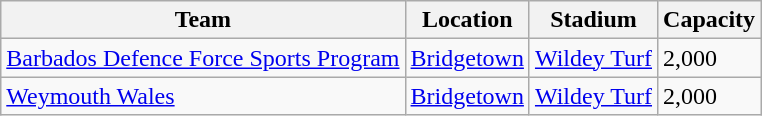<table class="wikitable sortable">
<tr>
<th>Team</th>
<th>Location</th>
<th>Stadium</th>
<th>Capacity</th>
</tr>
<tr>
<td><a href='#'>Barbados Defence Force Sports Program</a></td>
<td><a href='#'>Bridgetown</a></td>
<td><a href='#'>Wildey Turf</a></td>
<td>2,000</td>
</tr>
<tr>
<td><a href='#'>Weymouth Wales</a></td>
<td><a href='#'>Bridgetown</a></td>
<td><a href='#'>Wildey Turf</a></td>
<td>2,000</td>
</tr>
</table>
